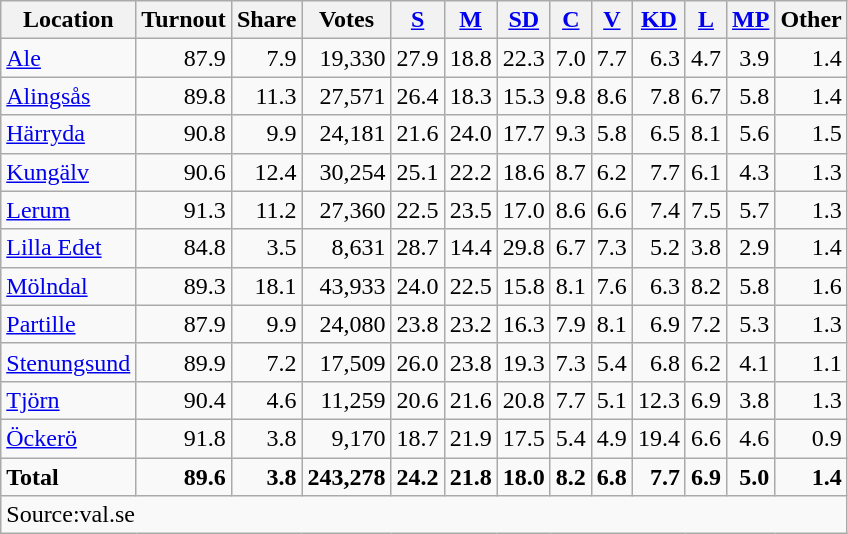<table class="wikitable sortable" style=text-align:right>
<tr>
<th>Location</th>
<th>Turnout</th>
<th>Share</th>
<th>Votes</th>
<th><a href='#'>S</a></th>
<th><a href='#'>M</a></th>
<th><a href='#'>SD</a></th>
<th><a href='#'>C</a></th>
<th><a href='#'>V</a></th>
<th><a href='#'>KD</a></th>
<th><a href='#'>L</a></th>
<th><a href='#'>MP</a></th>
<th>Other</th>
</tr>
<tr>
<td align=left><a href='#'>Ale</a></td>
<td>87.9</td>
<td>7.9</td>
<td>19,330</td>
<td>27.9</td>
<td>18.8</td>
<td>22.3</td>
<td>7.0</td>
<td>7.7</td>
<td>6.3</td>
<td>4.7</td>
<td>3.9</td>
<td>1.4</td>
</tr>
<tr>
<td align=left><a href='#'>Alingsås</a></td>
<td>89.8</td>
<td>11.3</td>
<td>27,571</td>
<td>26.4</td>
<td>18.3</td>
<td>15.3</td>
<td>9.8</td>
<td>8.6</td>
<td>7.8</td>
<td>6.7</td>
<td>5.8</td>
<td>1.4</td>
</tr>
<tr>
<td align=left><a href='#'>Härryda</a></td>
<td>90.8</td>
<td>9.9</td>
<td>24,181</td>
<td>21.6</td>
<td>24.0</td>
<td>17.7</td>
<td>9.3</td>
<td>5.8</td>
<td>6.5</td>
<td>8.1</td>
<td>5.6</td>
<td>1.5</td>
</tr>
<tr>
<td align=left><a href='#'>Kungälv</a></td>
<td>90.6</td>
<td>12.4</td>
<td>30,254</td>
<td>25.1</td>
<td>22.2</td>
<td>18.6</td>
<td>8.7</td>
<td>6.2</td>
<td>7.7</td>
<td>6.1</td>
<td>4.3</td>
<td>1.3</td>
</tr>
<tr>
<td align=left><a href='#'>Lerum</a></td>
<td>91.3</td>
<td>11.2</td>
<td>27,360</td>
<td>22.5</td>
<td>23.5</td>
<td>17.0</td>
<td>8.6</td>
<td>6.6</td>
<td>7.4</td>
<td>7.5</td>
<td>5.7</td>
<td>1.3</td>
</tr>
<tr>
<td align=left><a href='#'>Lilla Edet</a></td>
<td>84.8</td>
<td>3.5</td>
<td>8,631</td>
<td>28.7</td>
<td>14.4</td>
<td>29.8</td>
<td>6.7</td>
<td>7.3</td>
<td>5.2</td>
<td>3.8</td>
<td>2.9</td>
<td>1.4</td>
</tr>
<tr>
<td align=left><a href='#'>Mölndal</a></td>
<td>89.3</td>
<td>18.1</td>
<td>43,933</td>
<td>24.0</td>
<td>22.5</td>
<td>15.8</td>
<td>8.1</td>
<td>7.6</td>
<td>6.3</td>
<td>8.2</td>
<td>5.8</td>
<td>1.6</td>
</tr>
<tr>
<td align=left><a href='#'>Partille</a></td>
<td>87.9</td>
<td>9.9</td>
<td>24,080</td>
<td>23.8</td>
<td>23.2</td>
<td>16.3</td>
<td>7.9</td>
<td>8.1</td>
<td>6.9</td>
<td>7.2</td>
<td>5.3</td>
<td>1.3</td>
</tr>
<tr>
<td align=left><a href='#'>Stenungsund</a></td>
<td>89.9</td>
<td>7.2</td>
<td>17,509</td>
<td>26.0</td>
<td>23.8</td>
<td>19.3</td>
<td>7.3</td>
<td>5.4</td>
<td>6.8</td>
<td>6.2</td>
<td>4.1</td>
<td>1.1</td>
</tr>
<tr>
<td align=left><a href='#'>Tjörn</a></td>
<td>90.4</td>
<td>4.6</td>
<td>11,259</td>
<td>20.6</td>
<td>21.6</td>
<td>20.8</td>
<td>7.7</td>
<td>5.1</td>
<td>12.3</td>
<td>6.9</td>
<td>3.8</td>
<td>1.3</td>
</tr>
<tr>
<td align=left><a href='#'>Öckerö</a></td>
<td>91.8</td>
<td>3.8</td>
<td>9,170</td>
<td>18.7</td>
<td>21.9</td>
<td>17.5</td>
<td>5.4</td>
<td>4.9</td>
<td>19.4</td>
<td>6.6</td>
<td>4.6</td>
<td>0.9</td>
</tr>
<tr>
<td align=left><strong>Total</strong></td>
<td><strong>89.6</strong></td>
<td><strong>3.8</strong></td>
<td><strong>243,278</strong></td>
<td><strong>24.2</strong></td>
<td><strong>21.8</strong></td>
<td><strong>18.0</strong></td>
<td><strong>8.2</strong></td>
<td><strong>6.8</strong></td>
<td><strong>7.7</strong></td>
<td><strong>6.9</strong></td>
<td><strong>5.0</strong></td>
<td><strong>1.4</strong></td>
</tr>
<tr>
<td align=left colspan=13>Source:val.se</td>
</tr>
</table>
